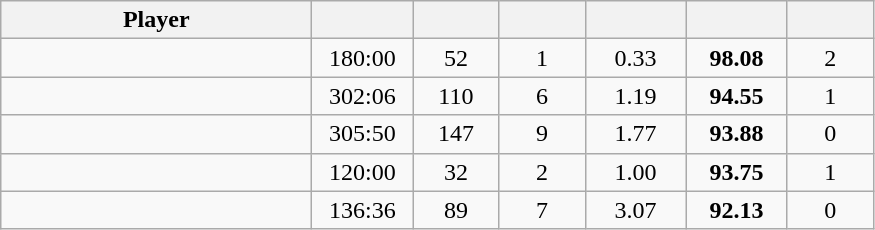<table class="wikitable sortable" style="text-align:center;">
<tr>
<th width="200px">Player</th>
<th width="60px"></th>
<th width="50px"></th>
<th width="50px"></th>
<th width="60px"></th>
<th width="60px"></th>
<th width="50px"></th>
</tr>
<tr>
<td align="left"> </td>
<td>180:00</td>
<td>52</td>
<td>1</td>
<td>0.33</td>
<td><strong>98.08</strong></td>
<td>2</td>
</tr>
<tr>
<td align="left"> </td>
<td>302:06</td>
<td>110</td>
<td>6</td>
<td>1.19</td>
<td><strong>94.55</strong></td>
<td>1</td>
</tr>
<tr>
<td align="left"> </td>
<td>305:50</td>
<td>147</td>
<td>9</td>
<td>1.77</td>
<td><strong>93.88</strong></td>
<td>0</td>
</tr>
<tr>
<td align="left"> </td>
<td>120:00</td>
<td>32</td>
<td>2</td>
<td>1.00</td>
<td><strong>93.75</strong></td>
<td>1</td>
</tr>
<tr>
<td align="left"> </td>
<td>136:36</td>
<td>89</td>
<td>7</td>
<td>3.07</td>
<td><strong>92.13</strong></td>
<td>0</td>
</tr>
</table>
